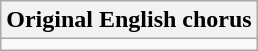<table class="wikitable">
<tr>
<th>Original English chorus</th>
</tr>
<tr style="vertical-align:top; white-space:nowrap;">
<td></td>
</tr>
</table>
